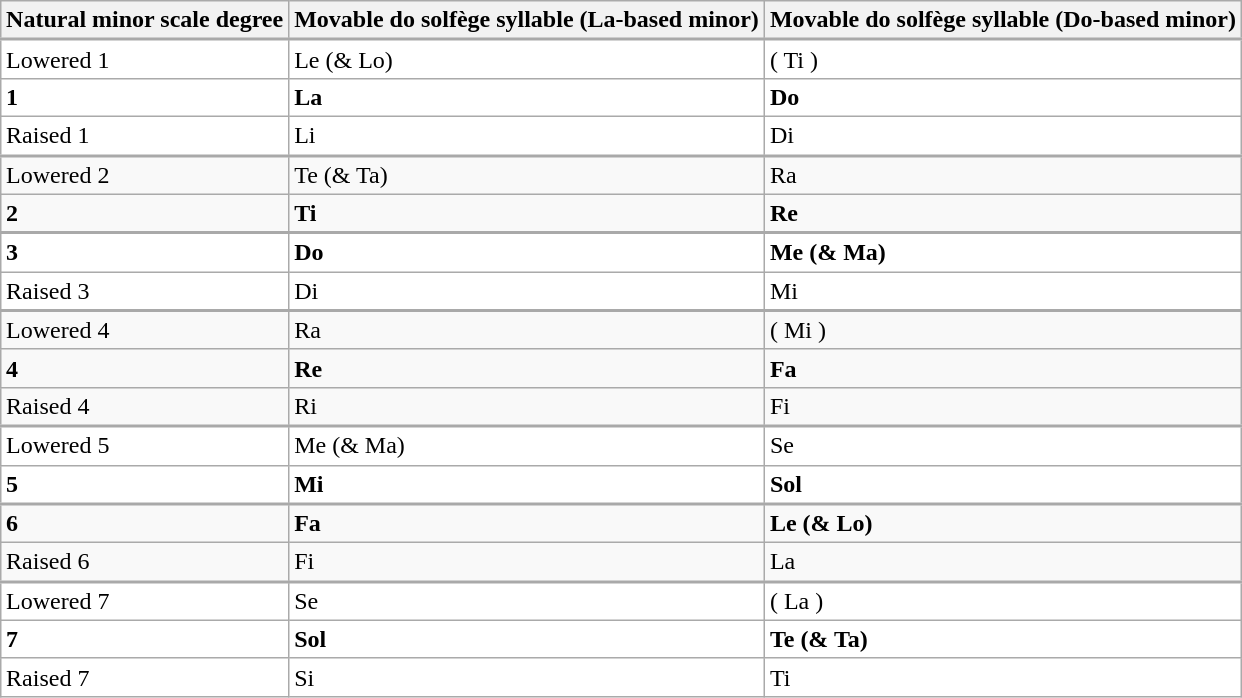<table style="margin:auto;" class="wikitable">
<tr>
<th>Natural minor scale degree</th>
<th>Movable do solfège syllable (La-based minor)</th>
<th>Movable do solfège syllable (Do-based minor)</th>
</tr>
<tr style="border-top:2px solid darkgrey; background:#fff;">
<td>Lowered 1</td>
<td>Le (& Lo)</td>
<td>( Ti )</td>
</tr>
<tr style="background:#fff;">
<td><strong>1</strong></td>
<td><strong>La</strong></td>
<td><strong>Do</strong></td>
</tr>
<tr style="background:#fff;">
<td>Raised 1</td>
<td>Li</td>
<td>Di</td>
</tr>
<tr style="border-top: 2px solid darkgrey;">
<td>Lowered 2</td>
<td>Te (& Ta)</td>
<td>Ra</td>
</tr>
<tr>
<td><strong>2</strong></td>
<td><strong>Ti</strong></td>
<td><strong>Re</strong></td>
</tr>
<tr style="border-top:2px solid darkgrey; background:#fff;">
<td><strong>3</strong></td>
<td><strong>Do</strong></td>
<td><strong>Me (& Ma)</strong></td>
</tr>
<tr style="background:#fff;">
<td>Raised 3</td>
<td>Di</td>
<td>Mi</td>
</tr>
<tr style="border-top: 2px solid darkgrey;">
<td>Lowered 4</td>
<td>Ra</td>
<td>( Mi )</td>
</tr>
<tr>
<td><strong>4</strong></td>
<td><strong>Re</strong></td>
<td><strong>Fa</strong></td>
</tr>
<tr>
<td>Raised 4</td>
<td>Ri</td>
<td>Fi</td>
</tr>
<tr style="border-top:2px solid darkgrey; background:#fff;">
<td>Lowered 5</td>
<td>Me (& Ma)</td>
<td>Se</td>
</tr>
<tr style="background:#fff;">
<td><strong>5</strong></td>
<td><strong>Mi</strong></td>
<td><strong>Sol</strong></td>
</tr>
<tr style="border-top: 2px solid darkgrey;">
<td><strong>6</strong></td>
<td><strong>Fa</strong></td>
<td><strong>Le (& Lo)</strong></td>
</tr>
<tr>
<td>Raised 6</td>
<td>Fi</td>
<td>La</td>
</tr>
<tr style="border-top:2px solid darkgrey; background:#fff;">
<td>Lowered 7</td>
<td>Se</td>
<td>( La )</td>
</tr>
<tr style="background:#fff;">
<td><strong>7</strong></td>
<td><strong>Sol</strong></td>
<td><strong>Te (& Ta)</strong></td>
</tr>
<tr style="background:#fff;">
<td>Raised 7</td>
<td>Si</td>
<td>Ti</td>
</tr>
</table>
